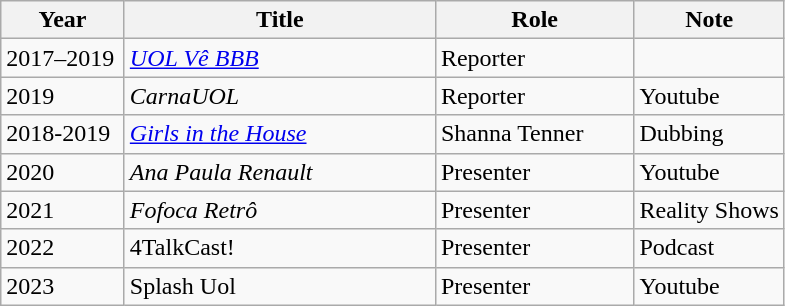<table class="wikitable sortable">
<tr>
<th width=075>Year</th>
<th width=200>Title</th>
<th width=125>Role</th>
<th>Note</th>
</tr>
<tr>
<td>2017–2019</td>
<td><em><a href='#'>UOL Vê BBB</a></em></td>
<td>Reporter</td>
<td></td>
</tr>
<tr>
<td>2019</td>
<td><em>CarnaUOL</em></td>
<td>Reporter</td>
<td>Youtube</td>
</tr>
<tr>
<td>2018-2019</td>
<td><em><a href='#'>Girls in the House</a></em></td>
<td>Shanna Tenner</td>
<td>Dubbing</td>
</tr>
<tr>
<td>2020</td>
<td><em>Ana Paula Renault</em></td>
<td>Presenter</td>
<td>Youtube</td>
</tr>
<tr>
<td>2021</td>
<td><em>Fofoca Retrô</em></td>
<td>Presenter</td>
<td>Reality Shows</td>
</tr>
<tr>
<td>2022</td>
<td>4TalkCast!</td>
<td>Presenter</td>
<td>Podcast</td>
</tr>
<tr>
<td>2023</td>
<td>Splash Uol</td>
<td>Presenter</td>
<td>Youtube</td>
</tr>
</table>
